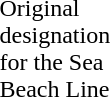<table style="width:90px;">
<tr>
<td></td>
</tr>
<tr>
<td><div>Original designation for the Sea Beach Line</div></td>
</tr>
</table>
